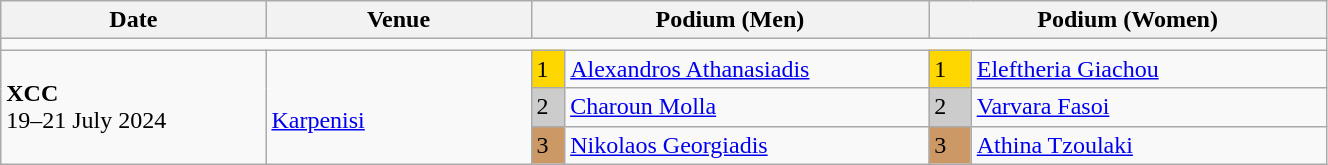<table class="wikitable" width=70%>
<tr>
<th>Date</th>
<th width=20%>Venue</th>
<th colspan=2 width=30%>Podium (Men)</th>
<th colspan=2 width=30%>Podium (Women)</th>
</tr>
<tr>
<td colspan=6></td>
</tr>
<tr>
<td rowspan=3><strong>XCC</strong> <br> 19–21 July 2024</td>
<td rowspan=3><br><a href='#'>Karpenisi</a></td>
<td bgcolor=FFD700>1</td>
<td><a href='#'>Alexandros Athanasiadis</a></td>
<td bgcolor=FFD700>1</td>
<td><a href='#'>Eleftheria Giachou</a></td>
</tr>
<tr>
<td bgcolor=CCCCCC>2</td>
<td><a href='#'>Charoun Molla</a></td>
<td bgcolor=CCCCCC>2</td>
<td><a href='#'>Varvara Fasoi</a></td>
</tr>
<tr>
<td bgcolor=CC9966>3</td>
<td><a href='#'>Nikolaos Georgiadis</a></td>
<td bgcolor=CC9966>3</td>
<td><a href='#'>Athina Tzoulaki</a></td>
</tr>
</table>
